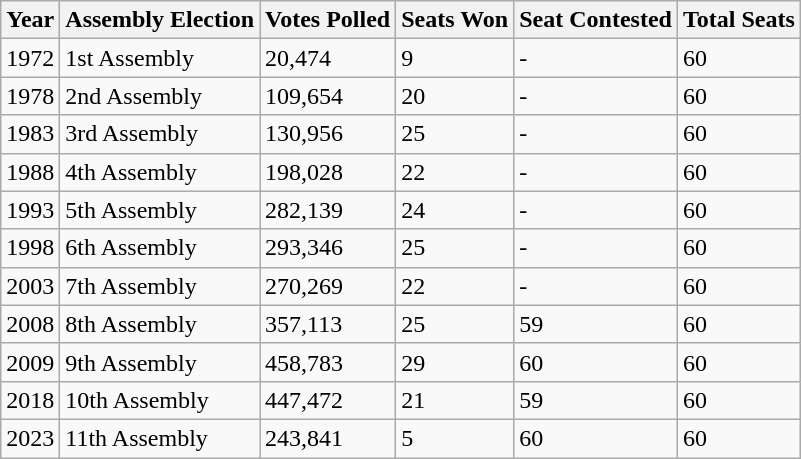<table class="wikitable">
<tr>
<th>Year</th>
<th>Assembly Election</th>
<th>Votes Polled</th>
<th>Seats Won</th>
<th>Seat Contested</th>
<th>Total Seats</th>
</tr>
<tr>
<td>1972</td>
<td>1st Assembly</td>
<td>20,474</td>
<td>9</td>
<td>-</td>
<td>60</td>
</tr>
<tr>
<td>1978</td>
<td>2nd Assembly</td>
<td>109,654</td>
<td>20</td>
<td>-</td>
<td>60</td>
</tr>
<tr>
<td>1983</td>
<td>3rd Assembly</td>
<td>130,956</td>
<td>25</td>
<td>-</td>
<td>60</td>
</tr>
<tr>
<td>1988</td>
<td>4th Assembly</td>
<td>198,028</td>
<td>22</td>
<td>-</td>
<td>60</td>
</tr>
<tr>
<td>1993</td>
<td>5th Assembly</td>
<td>282,139</td>
<td>24</td>
<td>-</td>
<td>60</td>
</tr>
<tr>
<td>1998</td>
<td>6th Assembly</td>
<td>293,346</td>
<td>25</td>
<td>-</td>
<td>60</td>
</tr>
<tr>
<td>2003</td>
<td>7th Assembly</td>
<td>270,269</td>
<td>22</td>
<td>-</td>
<td>60</td>
</tr>
<tr>
<td>2008</td>
<td>8th Assembly</td>
<td>357,113</td>
<td>25</td>
<td>59</td>
<td>60</td>
</tr>
<tr>
<td>2009</td>
<td>9th Assembly</td>
<td>458,783</td>
<td>29</td>
<td>60</td>
<td>60</td>
</tr>
<tr>
<td>2018</td>
<td>10th Assembly</td>
<td>447,472</td>
<td>21</td>
<td>59</td>
<td>60</td>
</tr>
<tr>
<td>2023</td>
<td>11th Assembly</td>
<td>243,841</td>
<td>5</td>
<td>60</td>
<td>60</td>
</tr>
</table>
